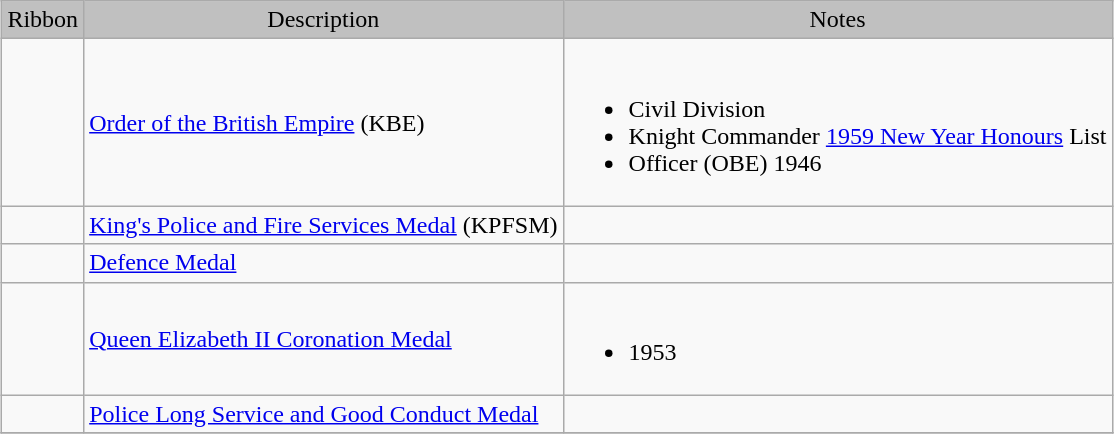<table class="wikitable" style="margin:1em auto;">
<tr style="background:silver;" align="center">
<td>Ribbon</td>
<td>Description</td>
<td>Notes</td>
</tr>
<tr>
<td></td>
<td><a href='#'>Order of the British Empire</a> (KBE)</td>
<td><br><ul><li>Civil Division</li><li>Knight Commander <a href='#'>1959 New Year Honours</a> List</li><li>Officer (OBE) 1946</li></ul></td>
</tr>
<tr>
<td></td>
<td><a href='#'>King's Police and Fire Services Medal</a> (KPFSM)</td>
<td></td>
</tr>
<tr>
<td></td>
<td><a href='#'>Defence Medal</a></td>
<td></td>
</tr>
<tr>
<td></td>
<td><a href='#'>Queen Elizabeth II Coronation Medal</a></td>
<td><br><ul><li>1953</li></ul></td>
</tr>
<tr>
<td></td>
<td><a href='#'>Police Long Service and Good Conduct Medal</a></td>
<td></td>
</tr>
<tr>
</tr>
</table>
